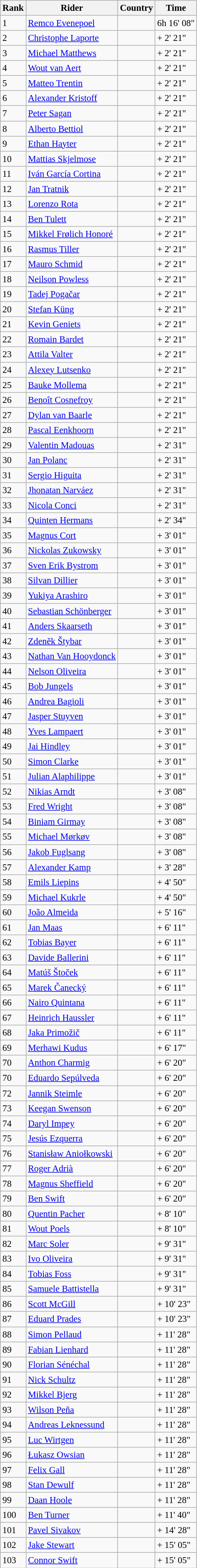<table class="wikitable sortable" style="font-size:95%; text-align:left;">
<tr>
<th>Rank</th>
<th>Rider</th>
<th>Country</th>
<th>Time</th>
</tr>
<tr>
<td>1</td>
<td><a href='#'>Remco Evenepoel</a></td>
<td></td>
<td>6h 16' 08"</td>
</tr>
<tr>
<td>2</td>
<td><a href='#'>Christophe Laporte</a></td>
<td></td>
<td>+ 2' 21"</td>
</tr>
<tr>
<td>3</td>
<td><a href='#'>Michael Matthews</a></td>
<td></td>
<td>+ 2' 21"</td>
</tr>
<tr>
<td>4</td>
<td><a href='#'>Wout van Aert</a></td>
<td></td>
<td>+ 2' 21"</td>
</tr>
<tr>
<td>5</td>
<td><a href='#'>Matteo Trentin</a></td>
<td></td>
<td>+ 2' 21"</td>
</tr>
<tr>
<td>6</td>
<td><a href='#'>Alexander Kristoff</a></td>
<td></td>
<td>+ 2' 21"</td>
</tr>
<tr>
<td>7</td>
<td><a href='#'>Peter Sagan</a></td>
<td></td>
<td>+ 2' 21"</td>
</tr>
<tr>
<td>8</td>
<td><a href='#'>Alberto Bettiol</a></td>
<td></td>
<td>+ 2' 21"</td>
</tr>
<tr>
<td>9</td>
<td><a href='#'>Ethan Hayter</a></td>
<td></td>
<td>+ 2' 21"</td>
</tr>
<tr>
<td>10</td>
<td><a href='#'>Mattias Skjelmose</a></td>
<td></td>
<td>+ 2' 21"</td>
</tr>
<tr>
<td>11</td>
<td><a href='#'>Iván García Cortina</a></td>
<td></td>
<td>+ 2' 21"</td>
</tr>
<tr>
<td>12</td>
<td><a href='#'>Jan Tratnik</a></td>
<td></td>
<td>+ 2' 21"</td>
</tr>
<tr>
<td>13</td>
<td><a href='#'>Lorenzo Rota</a></td>
<td></td>
<td>+ 2' 21"</td>
</tr>
<tr>
<td>14</td>
<td><a href='#'>Ben Tulett</a></td>
<td></td>
<td>+ 2' 21"</td>
</tr>
<tr>
<td>15</td>
<td><a href='#'>Mikkel Frølich Honoré</a></td>
<td></td>
<td>+ 2' 21"</td>
</tr>
<tr>
<td>16</td>
<td><a href='#'>Rasmus Tiller</a></td>
<td></td>
<td>+ 2' 21"</td>
</tr>
<tr>
<td>17</td>
<td><a href='#'>Mauro Schmid</a></td>
<td></td>
<td>+ 2' 21"</td>
</tr>
<tr>
<td>18</td>
<td><a href='#'>Neilson Powless</a></td>
<td></td>
<td>+ 2' 21"</td>
</tr>
<tr>
<td>19</td>
<td><a href='#'>Tadej Pogačar</a></td>
<td></td>
<td>+ 2' 21"</td>
</tr>
<tr>
<td>20</td>
<td><a href='#'>Stefan Küng</a></td>
<td></td>
<td>+ 2' 21"</td>
</tr>
<tr>
<td>21</td>
<td><a href='#'>Kevin Geniets</a></td>
<td></td>
<td>+ 2' 21"</td>
</tr>
<tr>
<td>22</td>
<td><a href='#'>Romain Bardet</a></td>
<td></td>
<td>+ 2' 21"</td>
</tr>
<tr>
<td>23</td>
<td><a href='#'>Attila Valter</a></td>
<td></td>
<td>+ 2' 21"</td>
</tr>
<tr>
<td>24</td>
<td><a href='#'>Alexey Lutsenko</a></td>
<td></td>
<td>+ 2' 21"</td>
</tr>
<tr>
<td>25</td>
<td><a href='#'>Bauke Mollema</a></td>
<td></td>
<td>+ 2' 21"</td>
</tr>
<tr>
<td>26</td>
<td><a href='#'>Benoît Cosnefroy</a></td>
<td></td>
<td>+ 2' 21"</td>
</tr>
<tr>
<td>27</td>
<td><a href='#'>Dylan van Baarle</a></td>
<td></td>
<td>+ 2' 21"</td>
</tr>
<tr>
<td>28</td>
<td><a href='#'>Pascal Eenkhoorn</a></td>
<td></td>
<td>+ 2' 21"</td>
</tr>
<tr>
<td>29</td>
<td><a href='#'>Valentin Madouas</a></td>
<td></td>
<td>+ 2' 31"</td>
</tr>
<tr>
<td>30</td>
<td><a href='#'>Jan Polanc</a></td>
<td></td>
<td>+ 2' 31"</td>
</tr>
<tr>
<td>31</td>
<td><a href='#'>Sergio Higuita</a></td>
<td></td>
<td>+ 2' 31"</td>
</tr>
<tr>
<td>32</td>
<td><a href='#'>Jhonatan Narváez</a></td>
<td></td>
<td>+ 2' 31"</td>
</tr>
<tr>
<td>33</td>
<td><a href='#'>Nicola Conci</a></td>
<td></td>
<td>+ 2' 31"</td>
</tr>
<tr>
<td>34</td>
<td><a href='#'>Quinten Hermans</a></td>
<td></td>
<td>+ 2' 34"</td>
</tr>
<tr>
<td>35</td>
<td><a href='#'>Magnus Cort</a></td>
<td></td>
<td>+ 3' 01"</td>
</tr>
<tr>
<td>36</td>
<td><a href='#'>Nickolas Zukowsky</a></td>
<td></td>
<td>+ 3' 01"</td>
</tr>
<tr>
<td>37</td>
<td><a href='#'>Sven Erik Bystrom</a></td>
<td></td>
<td>+ 3' 01"</td>
</tr>
<tr>
<td>38</td>
<td><a href='#'>Silvan Dillier</a></td>
<td></td>
<td>+ 3' 01"</td>
</tr>
<tr>
<td>39</td>
<td><a href='#'>Yukiya Arashiro</a></td>
<td></td>
<td>+ 3' 01"</td>
</tr>
<tr>
<td>40</td>
<td><a href='#'>Sebastian Schönberger</a></td>
<td></td>
<td>+ 3' 01"</td>
</tr>
<tr>
<td>41</td>
<td><a href='#'>Anders Skaarseth</a></td>
<td></td>
<td>+ 3' 01"</td>
</tr>
<tr>
<td>42</td>
<td><a href='#'>Zdeněk Štybar</a></td>
<td></td>
<td>+ 3' 01"</td>
</tr>
<tr>
<td>43</td>
<td><a href='#'>Nathan Van Hooydonck</a></td>
<td></td>
<td>+ 3' 01"</td>
</tr>
<tr>
<td>44</td>
<td><a href='#'>Nelson Oliveira</a></td>
<td></td>
<td>+ 3' 01"</td>
</tr>
<tr>
<td>45</td>
<td><a href='#'>Bob Jungels</a></td>
<td></td>
<td>+ 3' 01"</td>
</tr>
<tr>
<td>46</td>
<td><a href='#'>Andrea Bagioli</a></td>
<td></td>
<td>+ 3' 01"</td>
</tr>
<tr>
<td>47</td>
<td><a href='#'>Jasper Stuyven</a></td>
<td></td>
<td>+ 3' 01"</td>
</tr>
<tr>
<td>48</td>
<td><a href='#'>Yves Lampaert</a></td>
<td></td>
<td>+ 3' 01"</td>
</tr>
<tr>
<td>49</td>
<td><a href='#'>Jai Hindley</a></td>
<td></td>
<td>+ 3' 01"</td>
</tr>
<tr>
<td>50</td>
<td><a href='#'>Simon Clarke</a></td>
<td></td>
<td>+ 3' 01"</td>
</tr>
<tr>
<td>51</td>
<td><a href='#'>Julian Alaphilippe</a></td>
<td></td>
<td>+ 3' 01"</td>
</tr>
<tr>
<td>52</td>
<td><a href='#'>Nikias Arndt</a></td>
<td></td>
<td>+ 3' 08"</td>
</tr>
<tr>
<td>53</td>
<td><a href='#'>Fred Wright</a></td>
<td></td>
<td>+ 3' 08"</td>
</tr>
<tr>
<td>54</td>
<td><a href='#'>Biniam Girmay</a></td>
<td></td>
<td>+ 3' 08"</td>
</tr>
<tr>
<td>55</td>
<td><a href='#'>Michael Mørkøv</a></td>
<td></td>
<td>+ 3' 08"</td>
</tr>
<tr>
<td>56</td>
<td><a href='#'>Jakob Fuglsang</a></td>
<td></td>
<td>+ 3' 08"</td>
</tr>
<tr>
<td>57</td>
<td><a href='#'>Alexander Kamp</a></td>
<td></td>
<td>+ 3' 28"</td>
</tr>
<tr>
<td>58</td>
<td><a href='#'>Emils Liepins</a></td>
<td></td>
<td>+ 4' 50"</td>
</tr>
<tr>
<td>59</td>
<td><a href='#'>Michael Kukrle</a></td>
<td></td>
<td>+ 4' 50"</td>
</tr>
<tr>
<td>60</td>
<td><a href='#'>João Almeida</a></td>
<td></td>
<td>+ 5' 16"</td>
</tr>
<tr>
<td>61</td>
<td><a href='#'>Jan Maas</a></td>
<td></td>
<td>+ 6' 11"</td>
</tr>
<tr>
<td>62</td>
<td><a href='#'>Tobias Bayer</a></td>
<td></td>
<td>+ 6' 11"</td>
</tr>
<tr>
<td>63</td>
<td><a href='#'>Davide Ballerini</a></td>
<td></td>
<td>+ 6' 11"</td>
</tr>
<tr>
<td>64</td>
<td><a href='#'>Matúš Štoček</a></td>
<td></td>
<td>+ 6' 11"</td>
</tr>
<tr>
<td>65</td>
<td><a href='#'>Marek Čanecký</a></td>
<td></td>
<td>+ 6' 11"</td>
</tr>
<tr>
<td>66</td>
<td><a href='#'>Nairo Quintana</a></td>
<td></td>
<td>+ 6' 11"</td>
</tr>
<tr>
<td>67</td>
<td><a href='#'>Heinrich Haussler</a></td>
<td></td>
<td>+ 6' 11"</td>
</tr>
<tr>
<td>68</td>
<td><a href='#'>Jaka Primožič</a></td>
<td></td>
<td>+ 6' 11"</td>
</tr>
<tr>
<td>69</td>
<td><a href='#'>Merhawi Kudus</a></td>
<td></td>
<td>+ 6' 17"</td>
</tr>
<tr>
<td>70</td>
<td><a href='#'>Anthon Charmig</a></td>
<td></td>
<td>+ 6' 20"</td>
</tr>
<tr>
<td>70</td>
<td><a href='#'>Eduardo Sepúlveda</a></td>
<td></td>
<td>+ 6' 20"</td>
</tr>
<tr>
<td>72</td>
<td><a href='#'>Jannik Steimle</a></td>
<td></td>
<td>+ 6' 20"</td>
</tr>
<tr>
<td>73</td>
<td><a href='#'>Keegan Swenson</a></td>
<td></td>
<td>+ 6' 20"</td>
</tr>
<tr>
<td>74</td>
<td><a href='#'>Daryl Impey</a></td>
<td></td>
<td>+ 6' 20"</td>
</tr>
<tr>
<td>75</td>
<td><a href='#'>Jesús Ezquerra</a></td>
<td></td>
<td>+ 6' 20"</td>
</tr>
<tr>
<td>76</td>
<td><a href='#'>Stanisław Aniołkowski</a></td>
<td></td>
<td>+ 6' 20"</td>
</tr>
<tr>
<td>77</td>
<td><a href='#'>Roger Adrià</a></td>
<td></td>
<td>+ 6' 20"</td>
</tr>
<tr>
<td>78</td>
<td><a href='#'>Magnus Sheffield</a></td>
<td></td>
<td>+ 6' 20"</td>
</tr>
<tr>
<td>79</td>
<td><a href='#'>Ben Swift</a></td>
<td></td>
<td>+ 6' 20"</td>
</tr>
<tr>
<td>80</td>
<td><a href='#'>Quentin Pacher</a></td>
<td></td>
<td>+ 8' 10"</td>
</tr>
<tr>
<td>81</td>
<td><a href='#'>Wout Poels</a></td>
<td></td>
<td>+ 8' 10"</td>
</tr>
<tr>
<td>82</td>
<td><a href='#'>Marc Soler</a></td>
<td></td>
<td>+ 9' 31"</td>
</tr>
<tr>
<td>83</td>
<td><a href='#'>Ivo Oliveira</a></td>
<td></td>
<td>+ 9' 31"</td>
</tr>
<tr>
<td>84</td>
<td><a href='#'>Tobias Foss</a></td>
<td></td>
<td>+ 9' 31"</td>
</tr>
<tr>
<td>85</td>
<td><a href='#'>Samuele Battistella</a></td>
<td></td>
<td>+ 9' 31"</td>
</tr>
<tr>
<td>86</td>
<td><a href='#'>Scott McGill</a></td>
<td></td>
<td>+ 10' 23"</td>
</tr>
<tr>
<td>87</td>
<td><a href='#'>Eduard Prades</a></td>
<td></td>
<td>+ 10' 23"</td>
</tr>
<tr>
<td>88</td>
<td><a href='#'>Simon Pellaud</a></td>
<td></td>
<td>+ 11' 28"</td>
</tr>
<tr>
<td>89</td>
<td><a href='#'>Fabian Lienhard</a></td>
<td></td>
<td>+ 11' 28"</td>
</tr>
<tr>
<td>90</td>
<td><a href='#'>Florian Sénéchal</a></td>
<td></td>
<td>+ 11' 28"</td>
</tr>
<tr>
<td>91</td>
<td><a href='#'>Nick Schultz</a></td>
<td></td>
<td>+ 11' 28"</td>
</tr>
<tr>
<td>92</td>
<td><a href='#'>Mikkel Bjerg</a></td>
<td></td>
<td>+ 11' 28"</td>
</tr>
<tr>
<td>93</td>
<td><a href='#'>Wilson Peña</a></td>
<td></td>
<td>+ 11' 28"</td>
</tr>
<tr>
<td>94</td>
<td><a href='#'>Andreas Leknessund</a></td>
<td></td>
<td>+ 11' 28"</td>
</tr>
<tr>
<td>95</td>
<td><a href='#'>Luc Wirtgen</a></td>
<td></td>
<td>+ 11' 28"</td>
</tr>
<tr>
<td>96</td>
<td><a href='#'>Łukasz Owsian</a></td>
<td></td>
<td>+ 11' 28"</td>
</tr>
<tr>
<td>97</td>
<td><a href='#'>Felix Gall</a></td>
<td></td>
<td>+ 11' 28"</td>
</tr>
<tr>
<td>98</td>
<td><a href='#'>Stan Dewulf</a></td>
<td></td>
<td>+ 11' 28"</td>
</tr>
<tr>
<td>99</td>
<td><a href='#'>Daan Hoole</a></td>
<td></td>
<td>+ 11' 28"</td>
</tr>
<tr>
<td>100</td>
<td><a href='#'>Ben Turner</a></td>
<td></td>
<td>+ 11' 40"</td>
</tr>
<tr>
<td>101</td>
<td><a href='#'>Pavel Sivakov</a></td>
<td></td>
<td>+ 14' 28"</td>
</tr>
<tr>
<td>102</td>
<td><a href='#'>Jake Stewart</a></td>
<td></td>
<td>+ 15' 05"</td>
</tr>
<tr>
<td>103</td>
<td><a href='#'>Connor Swift</a></td>
<td></td>
<td>+ 15' 05"</td>
</tr>
</table>
